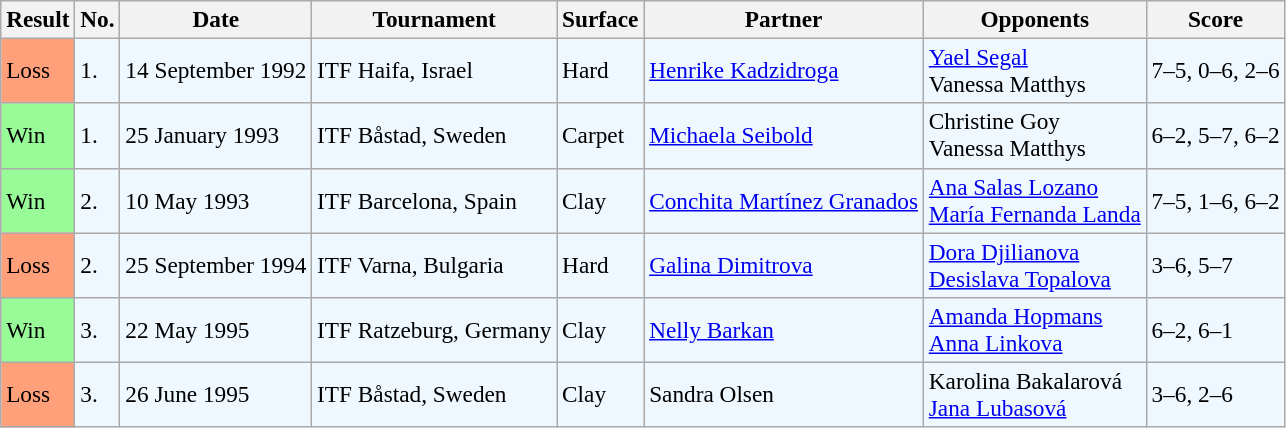<table class="sortable wikitable" style=font-size:97%>
<tr>
<th>Result</th>
<th>No.</th>
<th>Date</th>
<th>Tournament</th>
<th>Surface</th>
<th>Partner</th>
<th>Opponents</th>
<th class="unsortable">Score</th>
</tr>
<tr style="background:#f0f8ff;">
<td bgcolor="FFA07A">Loss</td>
<td>1.</td>
<td>14 September 1992</td>
<td>ITF Haifa, Israel</td>
<td>Hard</td>
<td> <a href='#'>Henrike Kadzidroga</a></td>
<td> <a href='#'>Yael Segal</a> <br>  Vanessa Matthys</td>
<td>7–5, 0–6, 2–6</td>
</tr>
<tr style="background:#f0f8ff;">
<td bgcolor="98FB98">Win</td>
<td>1.</td>
<td>25 January 1993</td>
<td>ITF Båstad, Sweden</td>
<td>Carpet</td>
<td> <a href='#'>Michaela Seibold</a></td>
<td> Christine Goy <br>  Vanessa Matthys</td>
<td>6–2, 5–7, 6–2</td>
</tr>
<tr style="background:#f0f8ff;">
<td bgcolor="98FB98">Win</td>
<td>2.</td>
<td>10 May 1993</td>
<td>ITF Barcelona, Spain</td>
<td>Clay</td>
<td> <a href='#'>Conchita Martínez Granados</a></td>
<td> <a href='#'>Ana Salas Lozano</a> <br>  <a href='#'>María Fernanda Landa</a></td>
<td>7–5, 1–6, 6–2</td>
</tr>
<tr style="background:#f0f8ff;">
<td bgcolor="FFA07A">Loss</td>
<td>2.</td>
<td>25 September 1994</td>
<td>ITF Varna, Bulgaria</td>
<td>Hard</td>
<td> <a href='#'>Galina Dimitrova</a></td>
<td> <a href='#'>Dora Djilianova</a><br>  <a href='#'>Desislava Topalova</a></td>
<td>3–6, 5–7</td>
</tr>
<tr style="background:#f0f8ff;">
<td style="background:#98fb98;">Win</td>
<td>3.</td>
<td>22 May 1995</td>
<td>ITF Ratzeburg, Germany</td>
<td>Clay</td>
<td> <a href='#'>Nelly Barkan</a></td>
<td> <a href='#'>Amanda Hopmans</a> <br>  <a href='#'>Anna Linkova</a></td>
<td>6–2, 6–1</td>
</tr>
<tr style="background:#f0f8ff;">
<td bgcolor="FFA07A">Loss</td>
<td>3.</td>
<td>26 June 1995</td>
<td>ITF Båstad, Sweden</td>
<td>Clay</td>
<td> Sandra Olsen</td>
<td> Karolina Bakalarová <br>  <a href='#'>Jana Lubasová</a></td>
<td>3–6, 2–6</td>
</tr>
</table>
